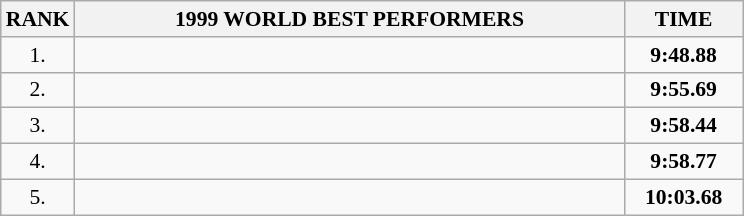<table class="wikitable" style="border-collapse: collapse; font-size: 90%;">
<tr>
<th>RANK</th>
<th align="center" style="width: 25em">1999 WORLD BEST PERFORMERS</th>
<th align="center" style="width: 5em">TIME</th>
</tr>
<tr>
<td align="center">1.</td>
<td></td>
<td align="center"><strong>9:48.88</strong></td>
</tr>
<tr>
<td align="center">2.</td>
<td></td>
<td align="center"><strong>9:55.69</strong></td>
</tr>
<tr>
<td align="center">3.</td>
<td></td>
<td align="center"><strong>9:58.44</strong></td>
</tr>
<tr>
<td align="center">4.</td>
<td></td>
<td align="center"><strong>9:58.77</strong></td>
</tr>
<tr>
<td align="center">5.</td>
<td></td>
<td align="center"><strong>10:03.68</strong></td>
</tr>
</table>
